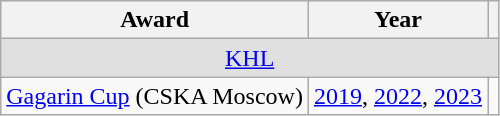<table class="wikitable">
<tr>
<th>Award</th>
<th>Year</th>
<th></th>
</tr>
<tr ALIGN="center" bgcolor="#e0e0e0">
<td colspan="3"><a href='#'>KHL</a></td>
</tr>
<tr>
<td><a href='#'>Gagarin Cup</a> (CSKA Moscow)</td>
<td><a href='#'>2019</a>, <a href='#'>2022</a>, <a href='#'>2023</a></td>
<td></td>
</tr>
</table>
